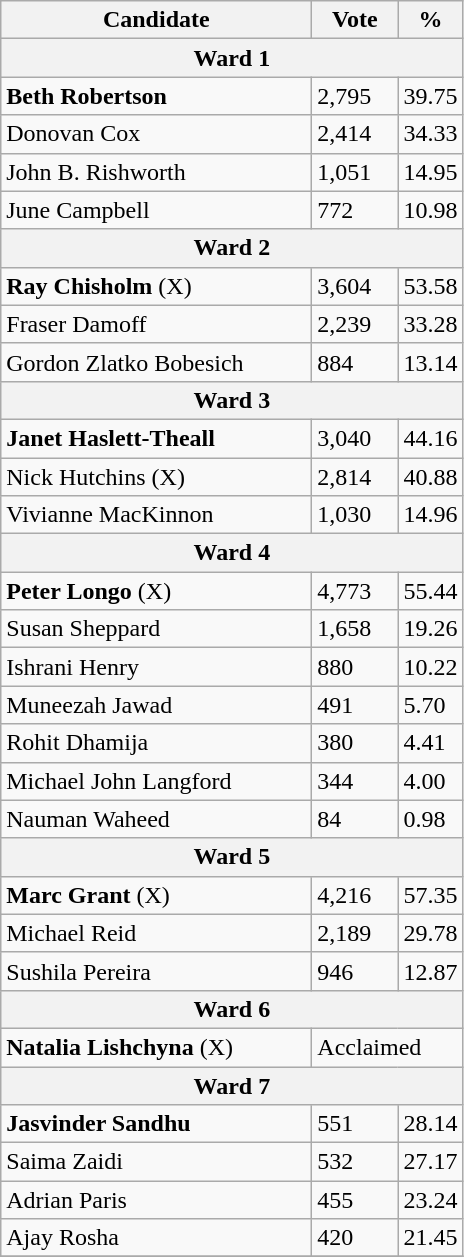<table class="wikitable">
<tr>
<th bgcolor="#DDDDFF" width="200px">Candidate</th>
<th bgcolor="#DDDDFF" width="50px">Vote</th>
<th bgcolor="#DDDDFF" width="30px">%</th>
</tr>
<tr>
<th colspan="3">Ward 1</th>
</tr>
<tr>
<td><strong>Beth Robertson</strong></td>
<td>2,795</td>
<td>39.75</td>
</tr>
<tr>
<td>Donovan Cox</td>
<td>2,414</td>
<td>34.33</td>
</tr>
<tr>
<td>John B. Rishworth</td>
<td>1,051</td>
<td>14.95</td>
</tr>
<tr>
<td>June Campbell</td>
<td>772</td>
<td>10.98</td>
</tr>
<tr>
<th colspan="3">Ward 2</th>
</tr>
<tr>
<td><strong>Ray Chisholm</strong> (X)</td>
<td>3,604</td>
<td>53.58</td>
</tr>
<tr>
<td>Fraser Damoff</td>
<td>2,239</td>
<td>33.28</td>
</tr>
<tr>
<td>Gordon Zlatko Bobesich</td>
<td>884</td>
<td>13.14</td>
</tr>
<tr>
<th colspan="3">Ward 3</th>
</tr>
<tr>
<td><strong>Janet Haslett-Theall</strong></td>
<td>3,040</td>
<td>44.16</td>
</tr>
<tr>
<td>Nick Hutchins (X)</td>
<td>2,814</td>
<td>40.88</td>
</tr>
<tr>
<td>Vivianne MacKinnon</td>
<td>1,030</td>
<td>14.96</td>
</tr>
<tr>
<th colspan="3">Ward 4</th>
</tr>
<tr>
<td><strong>Peter Longo</strong> (X)</td>
<td>4,773</td>
<td>55.44</td>
</tr>
<tr>
<td>Susan Sheppard</td>
<td>1,658</td>
<td>19.26</td>
</tr>
<tr>
<td>Ishrani Henry</td>
<td>880</td>
<td>10.22</td>
</tr>
<tr>
<td>Muneezah Jawad</td>
<td>491</td>
<td>5.70</td>
</tr>
<tr>
<td>Rohit Dhamija</td>
<td>380</td>
<td>4.41</td>
</tr>
<tr>
<td>Michael John Langford</td>
<td>344</td>
<td>4.00</td>
</tr>
<tr>
<td>Nauman Waheed</td>
<td>84</td>
<td>0.98</td>
</tr>
<tr>
<th colspan="3">Ward 5</th>
</tr>
<tr>
<td><strong>Marc Grant</strong> (X)</td>
<td>4,216</td>
<td>57.35</td>
</tr>
<tr>
<td>Michael Reid</td>
<td>2,189</td>
<td>29.78</td>
</tr>
<tr>
<td>Sushila Pereira</td>
<td>946</td>
<td>12.87</td>
</tr>
<tr>
<th colspan="3">Ward 6</th>
</tr>
<tr>
<td><strong>Natalia Lishchyna</strong> (X)</td>
<td colspan="2">Acclaimed</td>
</tr>
<tr>
<th colspan="3">Ward 7</th>
</tr>
<tr>
<td><strong>Jasvinder Sandhu</strong></td>
<td>551</td>
<td>28.14</td>
</tr>
<tr>
<td>Saima Zaidi</td>
<td>532</td>
<td>27.17</td>
</tr>
<tr>
<td>Adrian Paris</td>
<td>455</td>
<td>23.24</td>
</tr>
<tr>
<td>Ajay Rosha</td>
<td>420</td>
<td>21.45</td>
</tr>
<tr>
</tr>
</table>
